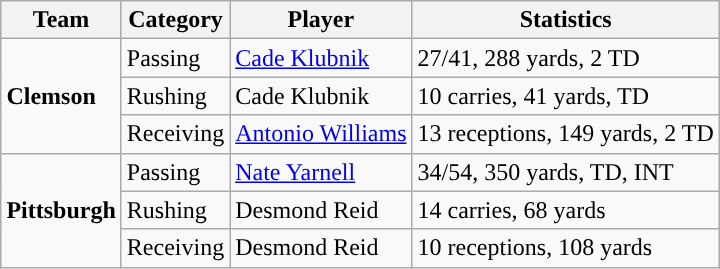<table class="wikitable" style="float: right;">
<tr>
<th>Team</th>
<th>Category</th>
<th>Player</th>
<th>Statistics</th>
</tr>
<tr>
<td rowspan=3><strong>Clemson</strong></td>
<td>Passing</td>
<td><a href='#'>Cade Klubnik</a></td>
<td>27/41, 288 yards, 2 TD</td>
</tr>
<tr>
<td>Rushing</td>
<td>Cade Klubnik</td>
<td>10 carries, 41 yards, TD</td>
</tr>
<tr>
<td>Receiving</td>
<td><a href='#'>Antonio Williams</a></td>
<td>13 receptions, 149 yards, 2 TD</td>
</tr>
<tr>
<td rowspan=3><strong>Pittsburgh</strong></td>
<td>Passing</td>
<td><a href='#'>Nate Yarnell</a></td>
<td>34/54, 350 yards, TD, INT</td>
</tr>
<tr>
<td>Rushing</td>
<td>Desmond Reid</td>
<td>14 carries, 68 yards</td>
</tr>
<tr>
<td>Receiving</td>
<td>Desmond Reid</td>
<td>10 receptions, 108 yards</td>
</tr>
</table>
